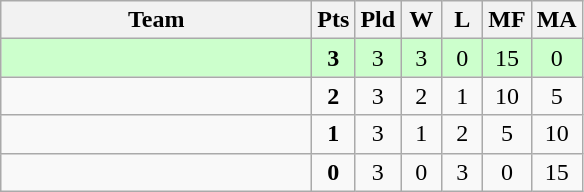<table class=wikitable style="text-align:center">
<tr>
<th width=200>Team</th>
<th width=20>Pts</th>
<th width=20>Pld</th>
<th width=20>W</th>
<th width=20>L</th>
<th width=20>MF</th>
<th width=20>MA</th>
</tr>
<tr bgcolor=ccffcc>
<td style="text-align:left"><strong></strong></td>
<td><strong>3</strong></td>
<td>3</td>
<td>3</td>
<td>0</td>
<td>15</td>
<td>0</td>
</tr>
<tr>
<td style="text-align:left"></td>
<td><strong>2</strong></td>
<td>3</td>
<td>2</td>
<td>1</td>
<td>10</td>
<td>5</td>
</tr>
<tr>
<td style="text-align:left"></td>
<td><strong>1</strong></td>
<td>3</td>
<td>1</td>
<td>2</td>
<td>5</td>
<td>10</td>
</tr>
<tr>
<td style="text-align:left"></td>
<td><strong>0</strong></td>
<td>3</td>
<td>0</td>
<td>3</td>
<td>0</td>
<td>15</td>
</tr>
</table>
